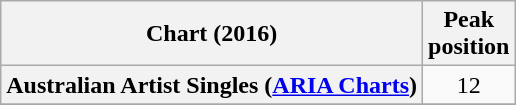<table class="wikitable sortable plainrowheaders" style="text-align:center;">
<tr>
<th scope="col">Chart (2016)</th>
<th scope="col">Peak<br>position</th>
</tr>
<tr>
<th scope="row">Australian Artist Singles (<a href='#'>ARIA Charts</a>)</th>
<td>12</td>
</tr>
<tr>
</tr>
</table>
